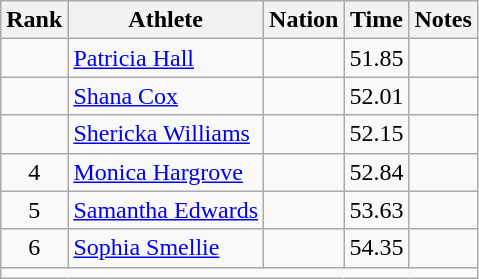<table class="wikitable mw-datatable sortable" style="text-align:center;">
<tr>
<th>Rank</th>
<th>Athlete</th>
<th>Nation</th>
<th>Time</th>
<th>Notes</th>
</tr>
<tr>
<td></td>
<td align=left><a href='#'>Patricia Hall</a></td>
<td align=left></td>
<td>51.85</td>
<td></td>
</tr>
<tr>
<td></td>
<td align=left><a href='#'>Shana Cox</a></td>
<td align=left></td>
<td>52.01</td>
<td></td>
</tr>
<tr>
<td></td>
<td align=left><a href='#'>Shericka Williams</a></td>
<td align=left></td>
<td>52.15</td>
<td></td>
</tr>
<tr>
<td>4</td>
<td align=left><a href='#'>Monica Hargrove</a></td>
<td align=left></td>
<td>52.84</td>
<td></td>
</tr>
<tr>
<td>5</td>
<td align=left><a href='#'>Samantha Edwards</a></td>
<td align=left></td>
<td>53.63</td>
<td></td>
</tr>
<tr>
<td>6</td>
<td align=left><a href='#'>Sophia Smellie</a></td>
<td align=left></td>
<td>54.35</td>
<td></td>
</tr>
<tr class="sortbottom">
<td colspan=5></td>
</tr>
</table>
